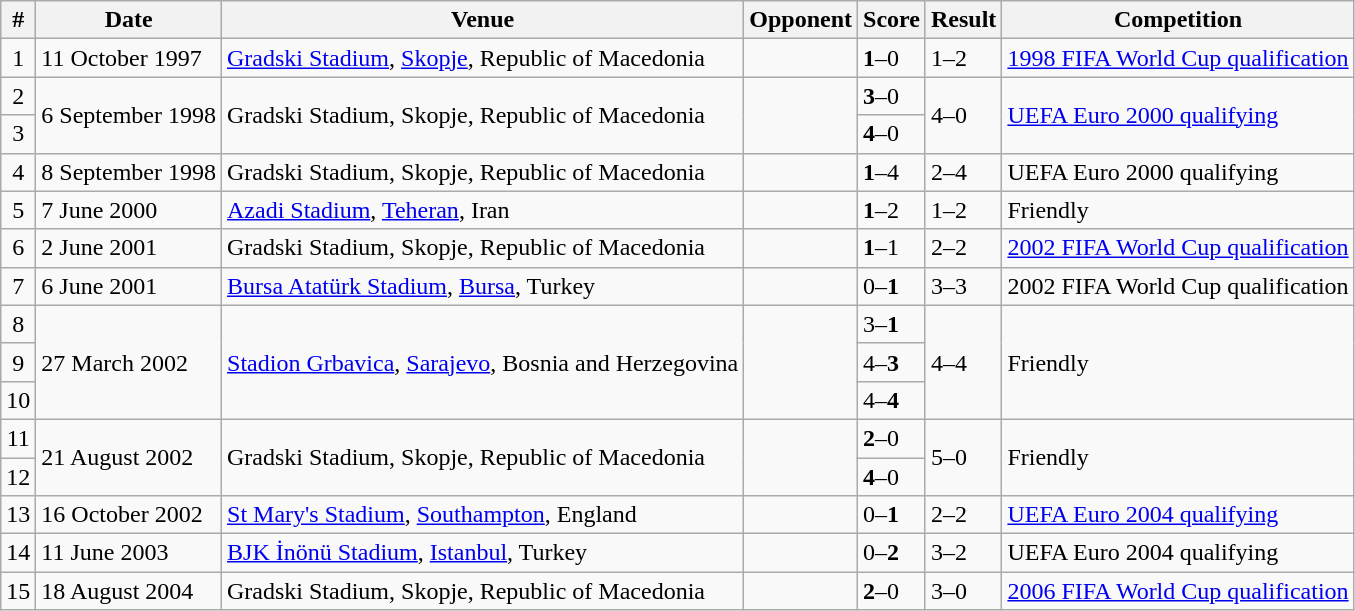<table class="wikitable collapsible collapsed">
<tr>
<th>#</th>
<th>Date</th>
<th>Venue</th>
<th>Opponent</th>
<th>Score</th>
<th>Result</th>
<th>Competition</th>
</tr>
<tr>
<td align=center>1</td>
<td>11 October 1997</td>
<td><a href='#'>Gradski Stadium</a>, <a href='#'>Skopje</a>, Republic of Macedonia</td>
<td></td>
<td><strong>1</strong>–0</td>
<td>1–2</td>
<td><a href='#'>1998 FIFA World Cup qualification</a></td>
</tr>
<tr>
<td align=center>2</td>
<td rowspan="2">6 September 1998</td>
<td rowspan="2">Gradski Stadium, Skopje, Republic of Macedonia</td>
<td rowspan="2"></td>
<td><strong>3</strong>–0</td>
<td rowspan="2">4–0</td>
<td rowspan="2"><a href='#'>UEFA Euro 2000 qualifying</a></td>
</tr>
<tr>
<td align=center>3</td>
<td><strong>4</strong>–0</td>
</tr>
<tr>
<td align=center>4</td>
<td>8 September 1998</td>
<td>Gradski Stadium, Skopje, Republic of Macedonia</td>
<td></td>
<td><strong>1</strong>–4</td>
<td>2–4</td>
<td>UEFA Euro 2000 qualifying</td>
</tr>
<tr>
<td align=center>5</td>
<td>7 June 2000</td>
<td><a href='#'>Azadi Stadium</a>, <a href='#'>Teheran</a>, Iran</td>
<td></td>
<td><strong>1</strong>–2</td>
<td>1–2</td>
<td>Friendly</td>
</tr>
<tr>
<td align=center>6</td>
<td>2 June 2001</td>
<td>Gradski Stadium, Skopje, Republic of Macedonia</td>
<td></td>
<td><strong>1</strong>–1</td>
<td>2–2</td>
<td><a href='#'>2002 FIFA World Cup qualification</a></td>
</tr>
<tr>
<td align=center>7</td>
<td>6 June 2001</td>
<td><a href='#'>Bursa Atatürk Stadium</a>, <a href='#'>Bursa</a>, Turkey</td>
<td></td>
<td>0–<strong>1</strong></td>
<td>3–3</td>
<td>2002 FIFA World Cup qualification</td>
</tr>
<tr>
<td align=center>8</td>
<td rowspan="3">27 March 2002</td>
<td rowspan="3"><a href='#'>Stadion Grbavica</a>, <a href='#'>Sarajevo</a>, Bosnia and Herzegovina</td>
<td rowspan="3"></td>
<td>3–<strong>1</strong></td>
<td rowspan="3">4–4</td>
<td rowspan="3">Friendly</td>
</tr>
<tr>
<td align=center>9</td>
<td>4–<strong>3</strong></td>
</tr>
<tr>
<td align=center>10</td>
<td>4–<strong>4</strong></td>
</tr>
<tr>
<td align=center>11</td>
<td rowspan="2">21 August 2002</td>
<td rowspan="2">Gradski Stadium, Skopje, Republic of Macedonia</td>
<td rowspan="2"></td>
<td><strong>2</strong>–0</td>
<td rowspan="2">5–0</td>
<td rowspan="2">Friendly</td>
</tr>
<tr>
<td align=center>12</td>
<td><strong>4</strong>–0</td>
</tr>
<tr>
<td align=center>13</td>
<td>16 October 2002</td>
<td><a href='#'>St Mary's Stadium</a>, <a href='#'>Southampton</a>, England</td>
<td></td>
<td>0–<strong>1</strong></td>
<td>2–2</td>
<td><a href='#'>UEFA Euro 2004 qualifying</a></td>
</tr>
<tr>
<td align=center>14</td>
<td>11 June 2003</td>
<td><a href='#'>BJK İnönü Stadium</a>, <a href='#'>Istanbul</a>, Turkey</td>
<td></td>
<td>0–<strong>2</strong></td>
<td>3–2</td>
<td>UEFA Euro 2004 qualifying</td>
</tr>
<tr>
<td align=center>15</td>
<td>18 August 2004</td>
<td>Gradski Stadium, Skopje, Republic of Macedonia</td>
<td></td>
<td><strong>2</strong>–0</td>
<td>3–0</td>
<td><a href='#'>2006 FIFA World Cup qualification</a></td>
</tr>
</table>
